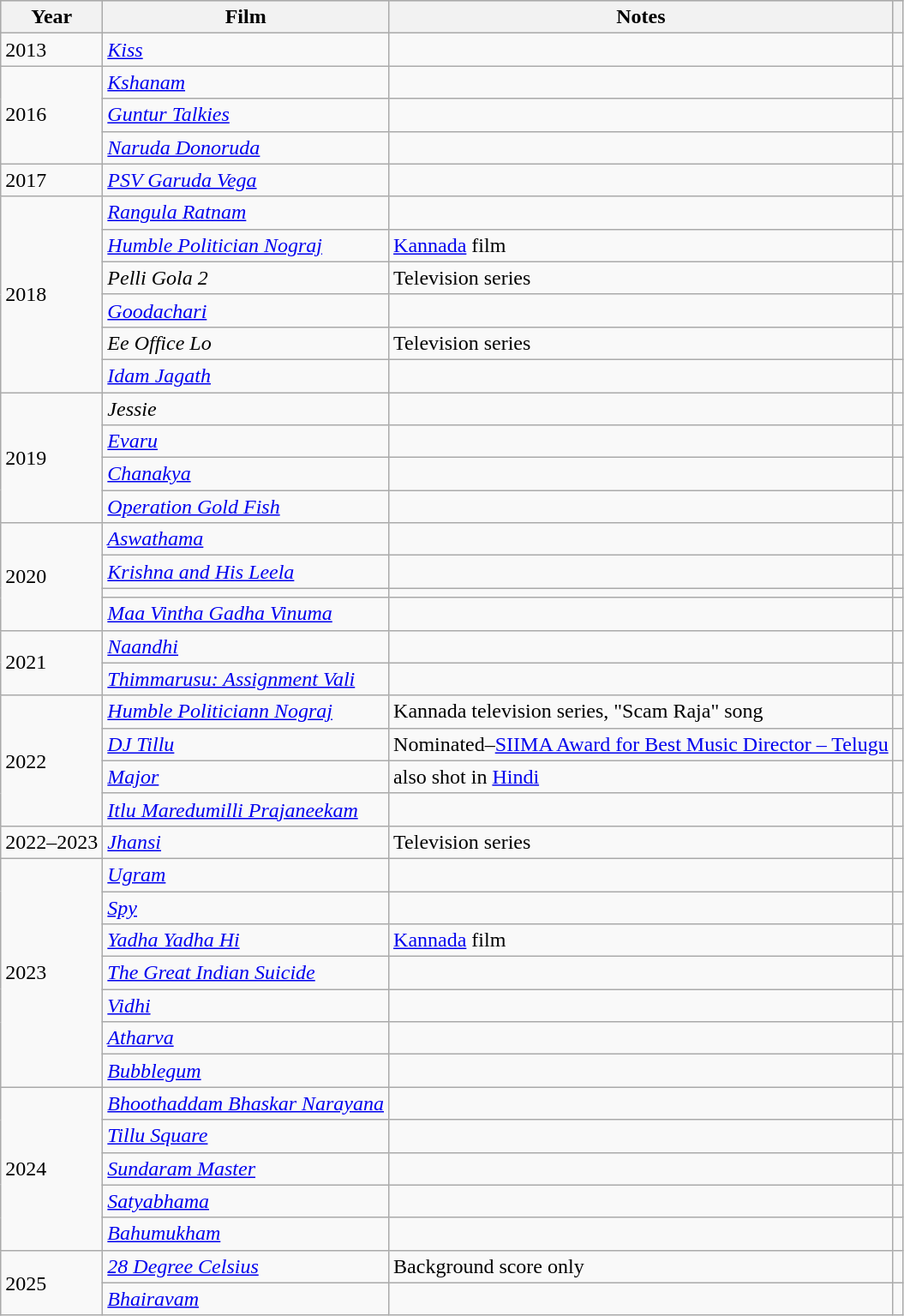<table class="wikitable sortable">
<tr style="background:#ccc; text-align:center;">
<th>Year</th>
<th>Film</th>
<th scope="col" class="unsortable">Notes</th>
<th scope="col" class="unsortable"></th>
</tr>
<tr>
<td>2013</td>
<td><em><a href='#'>Kiss</a></em></td>
<td></td>
<td></td>
</tr>
<tr>
<td rowspan="3">2016</td>
<td><em><a href='#'>Kshanam</a></em></td>
<td></td>
<td></td>
</tr>
<tr>
<td><em><a href='#'>Guntur Talkies</a></em></td>
<td></td>
<td></td>
</tr>
<tr>
<td><em><a href='#'>Naruda Donoruda</a></em></td>
<td></td>
<td></td>
</tr>
<tr>
<td>2017</td>
<td><em><a href='#'>PSV Garuda Vega</a></em></td>
<td></td>
<td></td>
</tr>
<tr>
<td rowspan="6">2018</td>
<td><em><a href='#'>Rangula Ratnam</a></em></td>
<td></td>
<td></td>
</tr>
<tr>
<td><em><a href='#'>Humble Politician Nograj</a></em></td>
<td><a href='#'>Kannada</a> film</td>
<td></td>
</tr>
<tr>
<td><em>Pelli Gola 2</em></td>
<td>Television series</td>
<td></td>
</tr>
<tr>
<td><em><a href='#'>Goodachari</a></em></td>
<td></td>
<td></td>
</tr>
<tr>
<td><em>Ee Office Lo</em></td>
<td>Television series</td>
<td></td>
</tr>
<tr>
<td><em><a href='#'>Idam Jagath</a></em></td>
<td></td>
<td></td>
</tr>
<tr>
<td rowspan="4">2019</td>
<td><em>Jessie</em></td>
<td></td>
<td></td>
</tr>
<tr>
<td><em><a href='#'>Evaru</a></em></td>
<td></td>
<td></td>
</tr>
<tr>
<td><em><a href='#'>Chanakya</a></em></td>
<td></td>
<td></td>
</tr>
<tr>
<td><em><a href='#'>Operation Gold Fish</a></em></td>
<td></td>
<td></td>
</tr>
<tr>
<td rowspan="4">2020</td>
<td><em><a href='#'>Aswathama</a></em></td>
<td></td>
<td></td>
</tr>
<tr>
<td><em><a href='#'>Krishna and His Leela</a></em></td>
<td></td>
<td></td>
</tr>
<tr>
<td></td>
<td></td>
<td></td>
</tr>
<tr>
<td><em><a href='#'>Maa Vintha Gadha Vinuma</a></em></td>
<td></td>
<td></td>
</tr>
<tr>
<td rowspan="2">2021</td>
<td><em><a href='#'>Naandhi</a></em></td>
<td></td>
<td></td>
</tr>
<tr>
<td><em><a href='#'>Thimmarusu: Assignment Vali</a></em></td>
<td></td>
<td></td>
</tr>
<tr>
<td rowspan="4">2022</td>
<td><em><a href='#'>Humble Politiciann Nograj</a></em></td>
<td>Kannada television series, "Scam Raja" song</td>
<td></td>
</tr>
<tr>
<td><em><a href='#'>DJ Tillu</a></em></td>
<td>Nominated–<a href='#'>SIIMA Award for Best Music Director – Telugu</a></td>
<td></td>
</tr>
<tr>
<td><em><a href='#'>Major</a></em></td>
<td>also shot in <a href='#'>Hindi</a></td>
<td></td>
</tr>
<tr>
<td><em><a href='#'>Itlu Maredumilli Prajaneekam</a></em></td>
<td></td>
<td></td>
</tr>
<tr>
<td>2022–2023</td>
<td><em><a href='#'>Jhansi</a></em></td>
<td>Television series</td>
<td></td>
</tr>
<tr>
<td rowspan="7">2023</td>
<td><em> <a href='#'>Ugram</a></em></td>
<td></td>
<td></td>
</tr>
<tr>
<td><em><a href='#'>Spy</a></em></td>
<td></td>
<td></td>
</tr>
<tr>
<td><em><a href='#'>Yadha Yadha Hi</a></em></td>
<td><a href='#'>Kannada</a> film</td>
<td></td>
</tr>
<tr>
<td><em><a href='#'>The Great Indian Suicide</a></em></td>
<td></td>
<td></td>
</tr>
<tr>
<td><em><a href='#'>Vidhi</a></em></td>
<td></td>
<td></td>
</tr>
<tr>
<td><em> <a href='#'>Atharva</a></em></td>
<td></td>
<td></td>
</tr>
<tr>
<td><em><a href='#'>Bubblegum</a></em></td>
<td></td>
<td></td>
</tr>
<tr>
<td rowspan="5">2024</td>
<td><em><a href='#'>Bhoothaddam Bhaskar Narayana</a></em></td>
<td></td>
<td></td>
</tr>
<tr>
<td><em><a href='#'>Tillu Square</a></em></td>
<td></td>
<td></td>
</tr>
<tr>
<td><em><a href='#'>Sundaram Master</a> </em></td>
<td></td>
<td></td>
</tr>
<tr>
<td><em><a href='#'>Satyabhama</a></em></td>
<td></td>
<td></td>
</tr>
<tr>
<td><em><a href='#'>Bahumukham</a></em></td>
<td></td>
<td></td>
</tr>
<tr>
<td rowspan="2">2025</td>
<td><em><a href='#'>28 Degree Celsius</a></em></td>
<td>Background score only</td>
<td></td>
</tr>
<tr>
<td><em><a href='#'>Bhairavam</a></em></td>
<td></td>
<td></td>
</tr>
</table>
